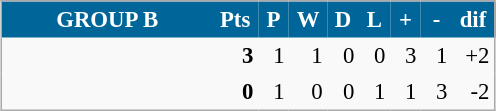<table align=center cellpadding="3" cellspacing="0" style="background: #f9f9f9; border: 1px #aaa solid; border-collapse: collapse; font-size: 95%;" width=330>
<tr bgcolor=#006699 style="color:white;">
<th width=34%>GROUP B</th>
<th width=5%>Pts</th>
<th width=5%>P</th>
<th width=5%>W</th>
<th width=5%>D</th>
<th width=5%>L</th>
<th width=5%>+</th>
<th width=5%>-</th>
<th width=5%>dif</th>
</tr>
<tr align=right>
<td align=left></td>
<td><strong>3</strong></td>
<td>1</td>
<td>1</td>
<td>0</td>
<td>0</td>
<td>3</td>
<td>1</td>
<td>+2</td>
</tr>
<tr align=right>
<td align=left></td>
<td><strong>0</strong></td>
<td>1</td>
<td>0</td>
<td>0</td>
<td>1</td>
<td>1</td>
<td>3</td>
<td>-2</td>
</tr>
</table>
